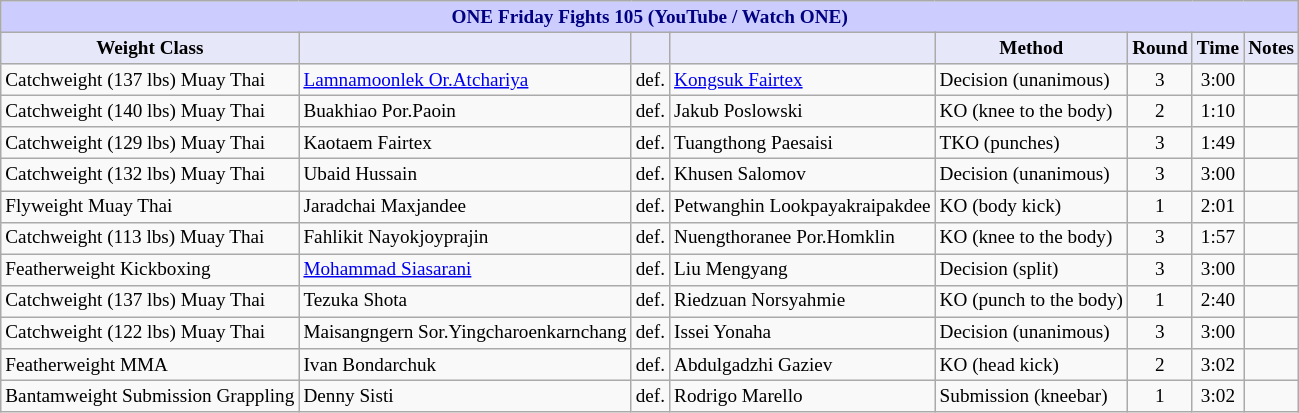<table class="wikitable" style="font-size: 80%;">
<tr>
<th colspan="8" style="background-color: #ccf; color: #000080; text-align: center;"><strong>ONE Friday Fights 105 (YouTube / Watch ONE)</strong></th>
</tr>
<tr>
<th colspan="1" style="background-color: #E6E8FA; color: #000000; text-align: center;">Weight Class</th>
<th colspan="1" style="background-color: #E6E8FA; color: #000000; text-align: center;"></th>
<th colspan="1" style="background-color: #E6E8FA; color: #000000; text-align: center;"></th>
<th colspan="1" style="background-color: #E6E8FA; color: #000000; text-align: center;"></th>
<th colspan="1" style="background-color: #E6E8FA; color: #000000; text-align: center;">Method</th>
<th colspan="1" style="background-color: #E6E8FA; color: #000000; text-align: center;">Round</th>
<th colspan="1" style="background-color: #E6E8FA; color: #000000; text-align: center;">Time</th>
<th colspan="1" style="background-color: #E6E8FA; color: #000000; text-align: center;">Notes</th>
</tr>
<tr>
<td>Catchweight (137 lbs) Muay Thai</td>
<td> <a href='#'>Lamnamoonlek Or.Atchariya</a></td>
<td>def.</td>
<td> <a href='#'>Kongsuk Fairtex</a></td>
<td>Decision (unanimous)</td>
<td align=center>3</td>
<td align=center>3:00</td>
<td></td>
</tr>
<tr>
<td>Catchweight (140 lbs) Muay Thai</td>
<td> Buakhiao Por.Paoin</td>
<td>def.</td>
<td> Jakub Poslowski</td>
<td>KO (knee to the body)</td>
<td align=center>2</td>
<td align=center>1:10</td>
<td></td>
</tr>
<tr>
<td>Catchweight (129 lbs) Muay Thai</td>
<td> Kaotaem Fairtex</td>
<td>def.</td>
<td> Tuangthong Paesaisi</td>
<td>TKO (punches)</td>
<td align=center>3</td>
<td align=center>1:49</td>
<td></td>
</tr>
<tr>
<td>Catchweight (132 lbs) Muay Thai</td>
<td> Ubaid Hussain</td>
<td>def.</td>
<td> Khusen Salomov</td>
<td>Decision (unanimous)</td>
<td align=center>3</td>
<td align=center>3:00</td>
<td></td>
</tr>
<tr>
<td>Flyweight Muay Thai</td>
<td> Jaradchai Maxjandee</td>
<td>def.</td>
<td> Petwanghin Lookpayakraipakdee</td>
<td>KO (body kick)</td>
<td align=center>1</td>
<td align=center>2:01</td>
<td></td>
</tr>
<tr>
<td>Catchweight (113 lbs) Muay Thai</td>
<td> Fahlikit Nayokjoyprajin</td>
<td>def.</td>
<td> Nuengthoranee Por.Homklin</td>
<td>KO (knee to the body)</td>
<td align=center>3</td>
<td align=center>1:57</td>
<td></td>
</tr>
<tr>
<td>Featherweight Kickboxing</td>
<td> <a href='#'>Mohammad Siasarani</a></td>
<td>def.</td>
<td> Liu Mengyang</td>
<td>Decision (split)</td>
<td align=center>3</td>
<td align=center>3:00</td>
<td></td>
</tr>
<tr>
<td>Catchweight (137 lbs) Muay Thai</td>
<td> Tezuka Shota</td>
<td>def.</td>
<td> Riedzuan Norsyahmie</td>
<td>KO (punch to the body)</td>
<td align=center>1</td>
<td align=center>2:40</td>
<td></td>
</tr>
<tr>
<td>Catchweight (122 lbs) Muay Thai</td>
<td> Maisangngern Sor.Yingcharoenkarnchang</td>
<td>def.</td>
<td> Issei Yonaha</td>
<td>Decision (unanimous)</td>
<td align=center>3</td>
<td align=center>3:00</td>
<td></td>
</tr>
<tr>
<td>Featherweight MMA</td>
<td> Ivan Bondarchuk</td>
<td>def.</td>
<td> Abdulgadzhi Gaziev</td>
<td>KO (head kick)</td>
<td align=center>2</td>
<td align=center>3:02</td>
<td></td>
</tr>
<tr>
<td>Bantamweight Submission Grappling</td>
<td> Denny Sisti</td>
<td>def.</td>
<td> Rodrigo Marello</td>
<td>Submission (kneebar)</td>
<td align=center>1</td>
<td align=center>3:02</td>
<td></td>
</tr>
</table>
